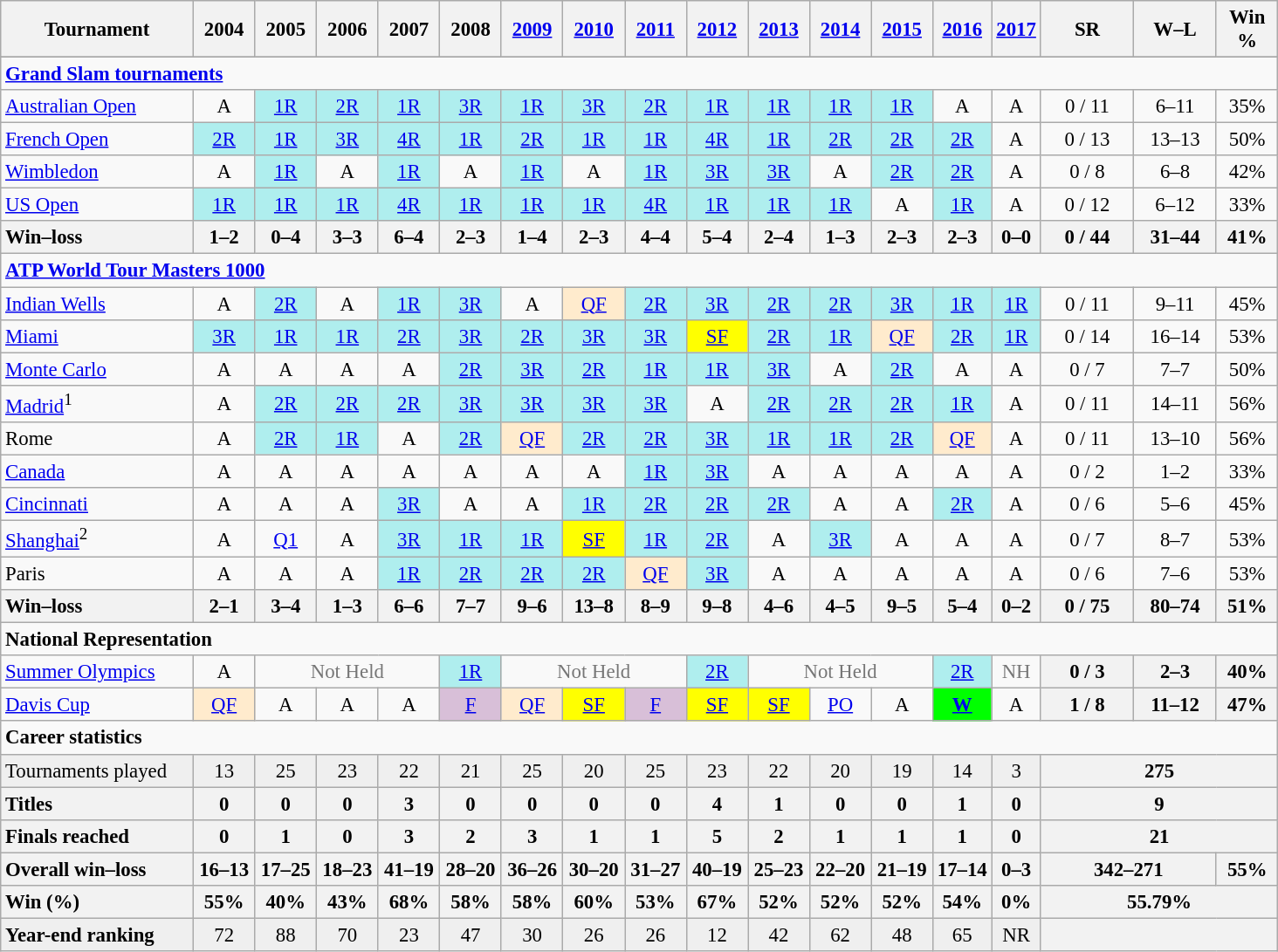<table class=wikitable style=text-align:center;font-size:95%>
<tr>
<th width=140>Tournament</th>
<th width=40>2004</th>
<th width=40>2005</th>
<th width=40>2006</th>
<th width=40>2007</th>
<th width=40>2008</th>
<th width=40><a href='#'>2009</a></th>
<th width=40><a href='#'>2010</a></th>
<th width=40><a href='#'>2011</a></th>
<th width=40><a href='#'>2012</a></th>
<th width=40><a href='#'>2013</a></th>
<th width=40><a href='#'>2014</a></th>
<th width=40><a href='#'>2015</a></th>
<th><a href='#'>2016</a></th>
<th><a href='#'>2017</a></th>
<th width=64>SR</th>
<th width=56>W–L</th>
<th width=40>Win %</th>
</tr>
<tr>
</tr>
<tr>
<td colspan=22 align=left><strong><a href='#'>Grand Slam tournaments</a></strong></td>
</tr>
<tr>
<td align=left><a href='#'>Australian Open</a></td>
<td>A</td>
<td bgcolor=afeeee><a href='#'>1R</a></td>
<td bgcolor=afeeee><a href='#'>2R</a></td>
<td bgcolor=afeeee><a href='#'>1R</a></td>
<td bgcolor=afeeee><a href='#'>3R</a></td>
<td bgcolor=afeeee><a href='#'>1R</a></td>
<td bgcolor=afeeee><a href='#'>3R</a></td>
<td bgcolor=afeeee><a href='#'>2R</a></td>
<td bgcolor=afeeee><a href='#'>1R</a></td>
<td bgcolor=afeeee><a href='#'>1R</a></td>
<td bgcolor=afeeee><a href='#'>1R</a></td>
<td bgcolor=afeeee><a href='#'>1R</a></td>
<td>A</td>
<td>A</td>
<td>0 / 11</td>
<td>6–11</td>
<td>35%</td>
</tr>
<tr>
<td align=left><a href='#'>French Open</a></td>
<td bgcolor=afeeee><a href='#'>2R</a></td>
<td bgcolor=afeeee><a href='#'>1R</a></td>
<td bgcolor=afeeee><a href='#'>3R</a></td>
<td bgcolor=afeeee><a href='#'>4R</a></td>
<td bgcolor=afeeee><a href='#'>1R</a></td>
<td bgcolor=afeeee><a href='#'>2R</a></td>
<td bgcolor=afeeee><a href='#'>1R</a></td>
<td bgcolor=afeeee><a href='#'>1R</a></td>
<td bgcolor=afeeee><a href='#'>4R</a></td>
<td bgcolor=afeeee><a href='#'>1R</a></td>
<td bgcolor=afeeee><a href='#'>2R</a></td>
<td bgcolor=afeeee><a href='#'>2R</a></td>
<td bgcolor=afeeee><a href='#'>2R</a></td>
<td>A</td>
<td>0 / 13</td>
<td>13–13</td>
<td>50%</td>
</tr>
<tr>
<td align=left><a href='#'>Wimbledon</a></td>
<td>A</td>
<td bgcolor=afeeee><a href='#'>1R</a></td>
<td>A</td>
<td bgcolor=afeeee><a href='#'>1R</a></td>
<td>A</td>
<td bgcolor=afeeee><a href='#'>1R</a></td>
<td>A</td>
<td bgcolor=afeeee><a href='#'>1R</a></td>
<td bgcolor=afeeee><a href='#'>3R</a></td>
<td bgcolor=afeeee><a href='#'>3R</a></td>
<td>A</td>
<td bgcolor=afeeee><a href='#'>2R</a></td>
<td bgcolor=afeeee><a href='#'>2R</a></td>
<td>A</td>
<td>0 / 8</td>
<td>6–8</td>
<td>42%</td>
</tr>
<tr>
<td align=left><a href='#'>US Open</a></td>
<td bgcolor=afeeee><a href='#'>1R</a></td>
<td bgcolor=afeeee><a href='#'>1R</a></td>
<td bgcolor=afeeee><a href='#'>1R</a></td>
<td bgcolor=afeeee><a href='#'>4R</a></td>
<td bgcolor=afeeee><a href='#'>1R</a></td>
<td bgcolor=afeeee><a href='#'>1R</a></td>
<td bgcolor=afeeee><a href='#'>1R</a></td>
<td bgcolor=afeeee><a href='#'>4R</a></td>
<td bgcolor=afeeee><a href='#'>1R</a></td>
<td bgcolor=afeeee><a href='#'>1R</a></td>
<td bgcolor=afeeee><a href='#'>1R</a></td>
<td>A</td>
<td bgcolor=afeeee><a href='#'>1R</a></td>
<td>A</td>
<td>0 / 12</td>
<td>6–12</td>
<td>33%</td>
</tr>
<tr>
<th style=text-align:left>Win–loss</th>
<th>1–2</th>
<th>0–4</th>
<th>3–3</th>
<th>6–4</th>
<th>2–3</th>
<th>1–4</th>
<th>2–3</th>
<th>4–4</th>
<th>5–4</th>
<th>2–4</th>
<th>1–3</th>
<th>2–3</th>
<th>2–3</th>
<th>0–0</th>
<th>0 / 44</th>
<th>31–44</th>
<th>41%</th>
</tr>
<tr>
<td colspan=22 align=left><strong><a href='#'>ATP World Tour Masters 1000</a></strong></td>
</tr>
<tr>
<td align=left><a href='#'>Indian Wells</a></td>
<td>A</td>
<td bgcolor=afeeee><a href='#'>2R</a></td>
<td>A</td>
<td bgcolor=afeeee><a href='#'>1R</a></td>
<td bgcolor=afeeee><a href='#'>3R</a></td>
<td>A</td>
<td bgcolor=ffebcd><a href='#'>QF</a></td>
<td bgcolor=afeeee><a href='#'>2R</a></td>
<td bgcolor=afeeee><a href='#'>3R</a></td>
<td bgcolor=afeeee><a href='#'>2R</a></td>
<td bgcolor=afeeee><a href='#'>2R</a></td>
<td bgcolor=afeeee><a href='#'>3R</a></td>
<td bgcolor=afeeee><a href='#'>1R</a></td>
<td bgcolor=afeeee><a href='#'>1R</a></td>
<td>0 / 11</td>
<td>9–11</td>
<td>45%</td>
</tr>
<tr>
<td align=left><a href='#'>Miami</a></td>
<td bgcolor=afeeee><a href='#'>3R</a></td>
<td bgcolor=afeeee><a href='#'>1R</a></td>
<td bgcolor=afeeee><a href='#'>1R</a></td>
<td bgcolor=afeeee><a href='#'>2R</a></td>
<td bgcolor=afeeee><a href='#'>3R</a></td>
<td bgcolor=afeeee><a href='#'>2R</a></td>
<td bgcolor=afeeee><a href='#'>3R</a></td>
<td bgcolor=afeeee><a href='#'>3R</a></td>
<td bgcolor=yellow><a href='#'>SF</a></td>
<td bgcolor=afeeee><a href='#'>2R</a></td>
<td bgcolor=afeeee><a href='#'>1R</a></td>
<td bgcolor=ffebcd><a href='#'>QF</a></td>
<td bgcolor=afeeee><a href='#'>2R</a></td>
<td bgcolor=afeeee><a href='#'>1R</a></td>
<td>0 / 14</td>
<td>16–14</td>
<td>53%</td>
</tr>
<tr>
<td align=left><a href='#'>Monte Carlo</a></td>
<td>A</td>
<td>A</td>
<td>A</td>
<td>A</td>
<td bgcolor=afeeee><a href='#'>2R</a></td>
<td bgcolor=afeeee><a href='#'>3R</a></td>
<td bgcolor=afeeee><a href='#'>2R</a></td>
<td bgcolor=afeeee><a href='#'>1R</a></td>
<td bgcolor=afeeee><a href='#'>1R</a></td>
<td bgcolor=afeeee><a href='#'>3R</a></td>
<td>A</td>
<td bgcolor=afeeee><a href='#'>2R</a></td>
<td>A</td>
<td>A</td>
<td>0 / 7</td>
<td>7–7</td>
<td>50%</td>
</tr>
<tr>
<td align=left><a href='#'>Madrid</a><sup>1</sup></td>
<td>A</td>
<td bgcolor=afeeee><a href='#'>2R</a></td>
<td bgcolor=afeeee><a href='#'>2R</a></td>
<td bgcolor=afeeee><a href='#'>2R</a></td>
<td bgcolor=afeeee><a href='#'>3R</a></td>
<td bgcolor=afeeee><a href='#'>3R</a></td>
<td bgcolor=afeeee><a href='#'>3R</a></td>
<td bgcolor=afeeee><a href='#'>3R</a></td>
<td>A</td>
<td bgcolor=afeeee><a href='#'>2R</a></td>
<td bgcolor=afeeee><a href='#'>2R</a></td>
<td bgcolor=afeeee><a href='#'>2R</a></td>
<td bgcolor=afeeee><a href='#'>1R</a></td>
<td>A</td>
<td>0 / 11</td>
<td>14–11</td>
<td>56%</td>
</tr>
<tr>
<td align=left>Rome</td>
<td>A</td>
<td bgcolor=afeeee><a href='#'>2R</a></td>
<td bgcolor=afeeee><a href='#'>1R</a></td>
<td>A</td>
<td bgcolor=afeeee><a href='#'>2R</a></td>
<td bgcolor=ffebcd><a href='#'>QF</a></td>
<td bgcolor=afeeee><a href='#'>2R</a></td>
<td bgcolor=afeeee><a href='#'>2R</a></td>
<td bgcolor=afeeee><a href='#'>3R</a></td>
<td bgcolor=afeeee><a href='#'>1R</a></td>
<td bgcolor=afeeee><a href='#'>1R</a></td>
<td bgcolor=afeeee><a href='#'>2R</a></td>
<td bgcolor=ffebcd><a href='#'>QF</a></td>
<td>A</td>
<td>0 / 11</td>
<td>13–10</td>
<td>56%</td>
</tr>
<tr>
<td align=left><a href='#'>Canada</a></td>
<td>A</td>
<td>A</td>
<td>A</td>
<td>A</td>
<td>A</td>
<td>A</td>
<td>A</td>
<td bgcolor=afeeee><a href='#'>1R</a></td>
<td bgcolor=afeeee><a href='#'>3R</a></td>
<td>A</td>
<td>A</td>
<td>A</td>
<td>A</td>
<td>A</td>
<td>0 / 2</td>
<td>1–2</td>
<td>33%</td>
</tr>
<tr>
<td align=left><a href='#'>Cincinnati</a></td>
<td>A</td>
<td>A</td>
<td>A</td>
<td bgcolor=afeeee><a href='#'>3R</a></td>
<td>A</td>
<td>A</td>
<td bgcolor=afeeee><a href='#'>1R</a></td>
<td bgcolor=afeeee><a href='#'>2R</a></td>
<td bgcolor=afeeee><a href='#'>2R</a></td>
<td bgcolor=afeeee><a href='#'>2R</a></td>
<td>A</td>
<td>A</td>
<td bgcolor=afeeee><a href='#'>2R</a></td>
<td>A</td>
<td>0 / 6</td>
<td>5–6</td>
<td>45%</td>
</tr>
<tr>
<td align=left><a href='#'>Shanghai</a><sup>2</sup></td>
<td>A</td>
<td><a href='#'>Q1</a></td>
<td>A</td>
<td bgcolor=afeeee><a href='#'>3R</a></td>
<td bgcolor=afeeee><a href='#'>1R</a></td>
<td bgcolor=afeeee><a href='#'>1R</a></td>
<td bgcolor=yellow><a href='#'>SF</a></td>
<td bgcolor=afeeee><a href='#'>1R</a></td>
<td bgcolor=afeeee><a href='#'>2R</a></td>
<td>A</td>
<td bgcolor=afeeee><a href='#'>3R</a></td>
<td>A</td>
<td>A</td>
<td>A</td>
<td>0 / 7</td>
<td>8–7</td>
<td>53%</td>
</tr>
<tr>
<td align=left>Paris</td>
<td>A</td>
<td>A</td>
<td>A</td>
<td bgcolor=afeeee><a href='#'>1R</a></td>
<td bgcolor=afeeee><a href='#'>2R</a></td>
<td bgcolor=afeeee><a href='#'>2R</a></td>
<td bgcolor=afeeee><a href='#'>2R</a></td>
<td bgcolor=ffebcd><a href='#'>QF</a></td>
<td bgcolor=afeeee><a href='#'>3R</a></td>
<td>A</td>
<td>A</td>
<td>A</td>
<td>A</td>
<td>A</td>
<td>0 / 6</td>
<td>7–6</td>
<td>53%</td>
</tr>
<tr>
<th style=text-align:left>Win–loss</th>
<th>2–1</th>
<th>3–4</th>
<th>1–3</th>
<th>6–6</th>
<th>7–7</th>
<th>9–6</th>
<th>13–8</th>
<th>8–9</th>
<th>9–8</th>
<th>4–6</th>
<th>4–5</th>
<th>9–5</th>
<th>5–4</th>
<th>0–2</th>
<th>0 / 75</th>
<th>80–74</th>
<th>51%</th>
</tr>
<tr>
<td colspan=21 align=left><strong>National Representation</strong></td>
</tr>
<tr>
<td align=left><a href='#'>Summer Olympics</a></td>
<td>A</td>
<td colspan=3 style=color:#767676>Not Held</td>
<td bgcolor=afeeee><a href='#'>1R</a></td>
<td colspan=3 style=color:#767676>Not Held</td>
<td bgcolor=afeeee><a href='#'>2R</a></td>
<td colspan=3 style=color:#767676>Not Held</td>
<td bgcolor=afeeee><a href='#'>2R</a></td>
<td colspan=1 style=color:#767676>NH</td>
<th>0 / 3</th>
<th>2–3</th>
<th>40%</th>
</tr>
<tr>
<td align=left><a href='#'>Davis Cup</a></td>
<td bgcolor=ffebcd><a href='#'>QF</a></td>
<td>A</td>
<td>A</td>
<td>A</td>
<td bgcolor=THISTLE><a href='#'>F</a></td>
<td bgcolor=ffebcd><a href='#'>QF</a></td>
<td bgcolor=yellow><a href='#'>SF</a></td>
<td bgcolor=THISTLE><a href='#'>F</a></td>
<td bgcolor=yellow><a href='#'>SF</a></td>
<td bgcolor=yellow><a href='#'>SF</a></td>
<td><a href='#'>PO</a></td>
<td>A</td>
<td bgcolor=lime><a href='#'><strong>W</strong></a></td>
<td>A</td>
<th>1 / 8</th>
<th>11–12</th>
<th>47%</th>
</tr>
<tr>
<td colspan=21 align=left><strong>Career statistics</strong></td>
</tr>
<tr bgcolor=efefef>
<td align=left>Tournaments played</td>
<td>13</td>
<td>25</td>
<td>23</td>
<td>22</td>
<td>21</td>
<td>25</td>
<td>20</td>
<td>25</td>
<td>23</td>
<td>22</td>
<td>20</td>
<td>19</td>
<td>14</td>
<td>3</td>
<th colspan=3>275</th>
</tr>
<tr>
<th style=text-align:left>Titles</th>
<th>0</th>
<th>0</th>
<th>0</th>
<th>3</th>
<th>0</th>
<th>0</th>
<th>0</th>
<th>0</th>
<th>4</th>
<th>1</th>
<th>0</th>
<th>0</th>
<th>1</th>
<th>0</th>
<th colspan=3>9</th>
</tr>
<tr>
<th style=text-align:left>Finals reached</th>
<th>0</th>
<th>1</th>
<th>0</th>
<th>3</th>
<th>2</th>
<th>3</th>
<th>1</th>
<th>1</th>
<th>5</th>
<th>2</th>
<th>1</th>
<th>1</th>
<th>1</th>
<th>0</th>
<th colspan=3>21</th>
</tr>
<tr>
<th style=text-align:left>Overall win–loss</th>
<th>16–13</th>
<th>17–25</th>
<th>18–23</th>
<th>41–19</th>
<th>28–20</th>
<th>36–26</th>
<th>30–20</th>
<th>31–27</th>
<th>40–19</th>
<th>25–23</th>
<th>22–20</th>
<th>21–19</th>
<th>17–14</th>
<th>0–3</th>
<th colspan=2>342–271</th>
<th>55%</th>
</tr>
<tr>
<th style=text-align:left>Win (%)</th>
<th>55%</th>
<th>40%</th>
<th>43%</th>
<th>68%</th>
<th>58%</th>
<th>58%</th>
<th>60%</th>
<th>53%</th>
<th>67%</th>
<th>52%</th>
<th>52%</th>
<th>52%</th>
<th>54%</th>
<th>0%</th>
<th colspan=3>55.79%</th>
</tr>
<tr bgcolor=efefef>
<td align=left><strong>Year-end ranking</strong></td>
<td>72</td>
<td>88</td>
<td>70</td>
<td>23</td>
<td>47</td>
<td>30</td>
<td>26</td>
<td>26</td>
<td>12</td>
<td>42</td>
<td>62</td>
<td>48</td>
<td>65</td>
<td>NR</td>
<th colspan=3></th>
</tr>
</table>
